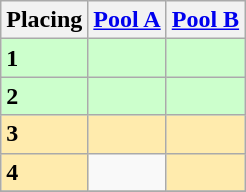<table class=wikitable style="border:1px solid #AAAAAA;">
<tr>
<th>Placing</th>
<th><a href='#'>Pool A</a></th>
<th><a href='#'>Pool B</a></th>
</tr>
<tr style="background: #ccffcc;">
<td><strong>1</strong></td>
<td></td>
<td></td>
</tr>
<tr style="background: #ccffcc;">
<td><strong>2</strong></td>
<td></td>
<td></td>
</tr>
<tr style="background: #ffebad;">
<td><strong>3</strong></td>
<td></td>
<td></td>
</tr>
<tr>
<td style="background: #ffebad;"><strong>4</strong></td>
<td> </td>
<td style="background: #ffebad;"></td>
</tr>
<tr>
</tr>
</table>
